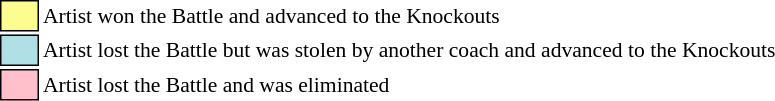<table class="toccolours" style="font-size: 90%; white-space: nowrap;">
<tr>
<td style="background:#fdfc8f; border:1px solid black;">      </td>
<td>Artist won the Battle and advanced to the Knockouts</td>
</tr>
<tr>
<td style="background:#b0e0e6; border:1px solid black;">      </td>
<td>Artist lost the Battle but was stolen by another coach and advanced to the Knockouts</td>
</tr>
<tr>
<td style="background:pink; border:1px solid black;">      </td>
<td>Artist lost the Battle and was eliminated</td>
</tr>
</table>
